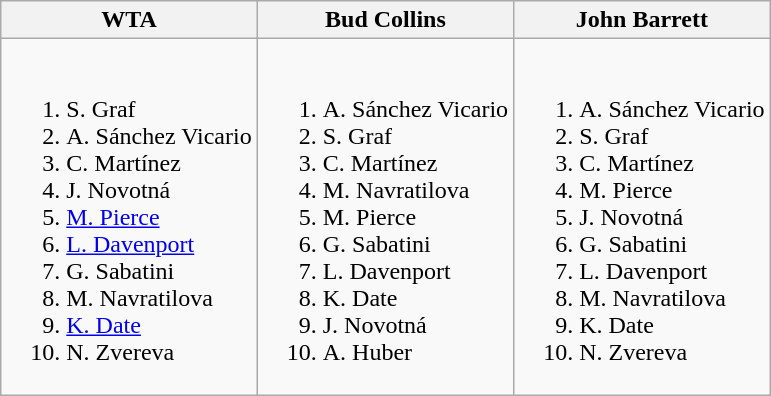<table class="wikitable">
<tr>
<th>WTA</th>
<th>Bud Collins</th>
<th>John Barrett</th>
</tr>
<tr style="vertical-align: top;">
<td style="white-space: nowrap;"><br><ol><li> S. Graf</li><li> A. Sánchez Vicario</li><li> C. Martínez</li><li> J. Novotná</li><li> <a href='#'>M. Pierce</a></li><li> <a href='#'>L. Davenport</a></li><li> G. Sabatini</li><li> M. Navratilova</li><li> <a href='#'>K. Date</a></li><li> N. Zvereva</li></ol></td>
<td style="white-space: nowrap;"><br><ol><li> A. Sánchez Vicario</li><li> S. Graf</li><li> C. Martínez</li><li> M. Navratilova</li><li> M. Pierce</li><li> G. Sabatini</li><li> L. Davenport</li><li> K. Date</li><li> J. Novotná</li><li> A. Huber</li></ol></td>
<td style="white-space: nowrap;"><br><ol><li> A. Sánchez Vicario</li><li> S. Graf</li><li> C. Martínez</li><li> M. Pierce</li><li> J. Novotná</li><li> G. Sabatini</li><li> L. Davenport</li><li> M. Navratilova</li><li> K. Date</li><li> N. Zvereva</li></ol></td>
</tr>
</table>
